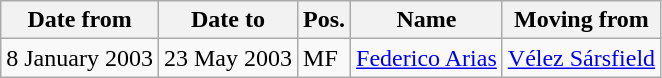<table class="wikitable">
<tr>
<th>Date from</th>
<th>Date to</th>
<th>Pos.</th>
<th>Name</th>
<th>Moving from</th>
</tr>
<tr>
<td>8 January 2003</td>
<td>23 May 2003</td>
<td>MF</td>
<td> <a href='#'>Federico Arias</a></td>
<td> <a href='#'>Vélez Sársfield</a></td>
</tr>
</table>
